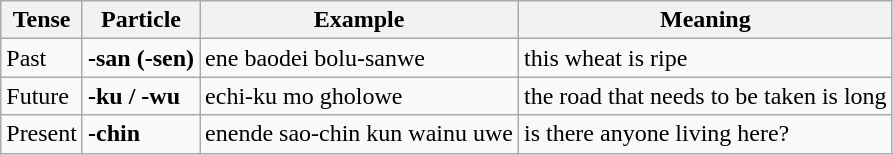<table class="wikitable">
<tr>
<th>Tense</th>
<th>Particle</th>
<th>Example</th>
<th>Meaning</th>
</tr>
<tr>
<td>Past</td>
<td><strong>-san (-sen)</strong></td>
<td>ene baodei bolu-sanwe</td>
<td>this wheat is ripe</td>
</tr>
<tr>
<td>Future</td>
<td><strong>-ku / -wu</strong></td>
<td>echi-ku mo gholowe</td>
<td>the road that needs to be taken is long</td>
</tr>
<tr>
<td>Present</td>
<td><strong>-chin</strong></td>
<td>enende sao-chin kun wainu uwe</td>
<td>is there anyone living here?</td>
</tr>
</table>
